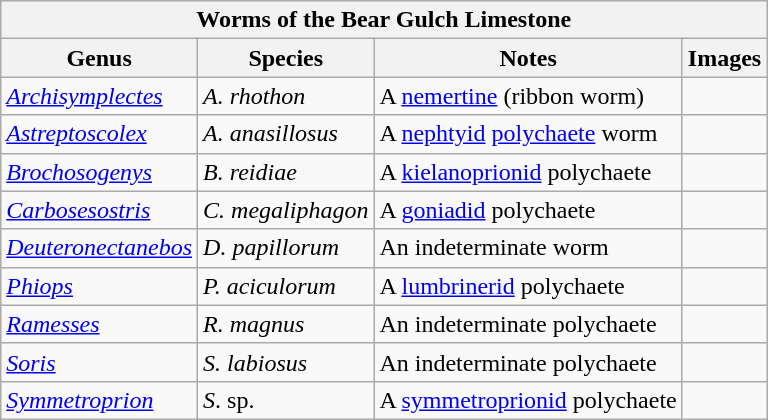<table class="wikitable" align="center">
<tr>
<th colspan="4" align="center"><strong>Worms of the Bear Gulch Limestone</strong></th>
</tr>
<tr>
<th>Genus</th>
<th>Species</th>
<th>Notes</th>
<th>Images</th>
</tr>
<tr>
<td><em><a href='#'>Archisymplectes</a></em></td>
<td><em>A. rhothon</em></td>
<td>A <a href='#'>nemertine</a> (ribbon worm)</td>
<td></td>
</tr>
<tr>
<td><em><a href='#'>Astreptoscolex</a></em></td>
<td><em>A. anasillosus</em></td>
<td>A <a href='#'>nephtyid</a> <a href='#'>polychaete</a> worm</td>
<td></td>
</tr>
<tr>
<td><em><a href='#'>Brochosogenys</a></em></td>
<td><em>B. reidiae</em></td>
<td>A <a href='#'>kielanoprionid</a> polychaete</td>
<td></td>
</tr>
<tr>
<td><em><a href='#'>Carbosesostris</a></em></td>
<td><em>C. megaliphagon</em></td>
<td>A <a href='#'>goniadid</a> polychaete</td>
<td></td>
</tr>
<tr>
<td><em><a href='#'>Deuteronectanebos</a></em></td>
<td><em>D. papillorum</em></td>
<td>An indeterminate worm</td>
<td></td>
</tr>
<tr>
<td><em><a href='#'>Phiops</a></em></td>
<td><em>P. aciculorum</em></td>
<td>A <a href='#'>lumbrinerid</a> polychaete</td>
<td></td>
</tr>
<tr>
<td><em><a href='#'>Ramesses</a></em></td>
<td><em>R. magnus</em></td>
<td>An indeterminate polychaete</td>
<td></td>
</tr>
<tr>
<td><em><a href='#'>Soris</a></em></td>
<td><em>S. labiosus</em></td>
<td>An indeterminate polychaete</td>
<td></td>
</tr>
<tr>
<td><em><a href='#'>Symmetroprion</a></em></td>
<td><em>S</em>. sp.</td>
<td>A <a href='#'>symmetroprionid</a> polychaete</td>
<td></td>
</tr>
</table>
